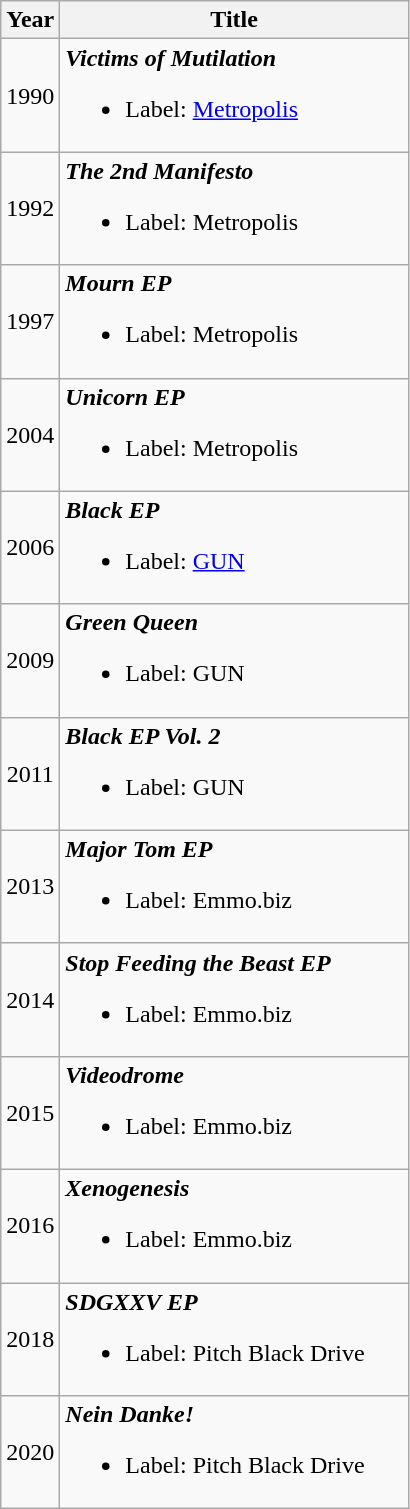<table class=wikitable style=text-align:center;>
<tr>
<th>Year</th>
<th width=225px>Title</th>
</tr>
<tr>
<td>1990</td>
<td align=left><strong><em>Victims of Mutilation</em></strong><br><ul><li>Label: <a href='#'>Metropolis</a></li></ul></td>
</tr>
<tr>
<td>1992</td>
<td align=left><strong><em>The 2nd Manifesto</em></strong><br><ul><li>Label: Metropolis</li></ul></td>
</tr>
<tr>
<td>1997</td>
<td align=left><strong><em>Mourn EP</em></strong><br><ul><li>Label: Metropolis</li></ul></td>
</tr>
<tr>
<td>2004</td>
<td align=left><strong><em>Unicorn EP</em></strong><br><ul><li>Label: Metropolis</li></ul></td>
</tr>
<tr>
<td>2006</td>
<td align=left><strong><em>Black EP</em></strong><br><ul><li>Label: <a href='#'>GUN</a></li></ul></td>
</tr>
<tr>
<td>2009</td>
<td align=left><strong><em>Green Queen</em></strong><br><ul><li>Label: GUN</li></ul></td>
</tr>
<tr>
<td>2011</td>
<td align=left><strong><em>Black EP Vol. 2</em></strong><br><ul><li>Label: GUN</li></ul></td>
</tr>
<tr>
<td>2013</td>
<td align=left><strong><em>Major Tom EP</em></strong><br><ul><li>Label: Emmo.biz</li></ul></td>
</tr>
<tr>
<td>2014</td>
<td align=left><strong><em>Stop Feeding the Beast EP</em></strong><br><ul><li>Label: Emmo.biz</li></ul></td>
</tr>
<tr>
<td>2015</td>
<td align=left><strong><em>Videodrome</em></strong><br><ul><li>Label: Emmo.biz</li></ul></td>
</tr>
<tr>
<td>2016</td>
<td align=left><strong><em>Xenogenesis</em></strong><br><ul><li>Label: Emmo.biz</li></ul></td>
</tr>
<tr>
<td>2018</td>
<td align=left><strong><em>SDGXXV EP</em></strong><br><ul><li>Label: Pitch Black Drive</li></ul></td>
</tr>
<tr>
<td>2020</td>
<td align=left><strong><em>Nein Danke!</em></strong><br><ul><li>Label: Pitch Black Drive</li></ul></td>
</tr>
</table>
